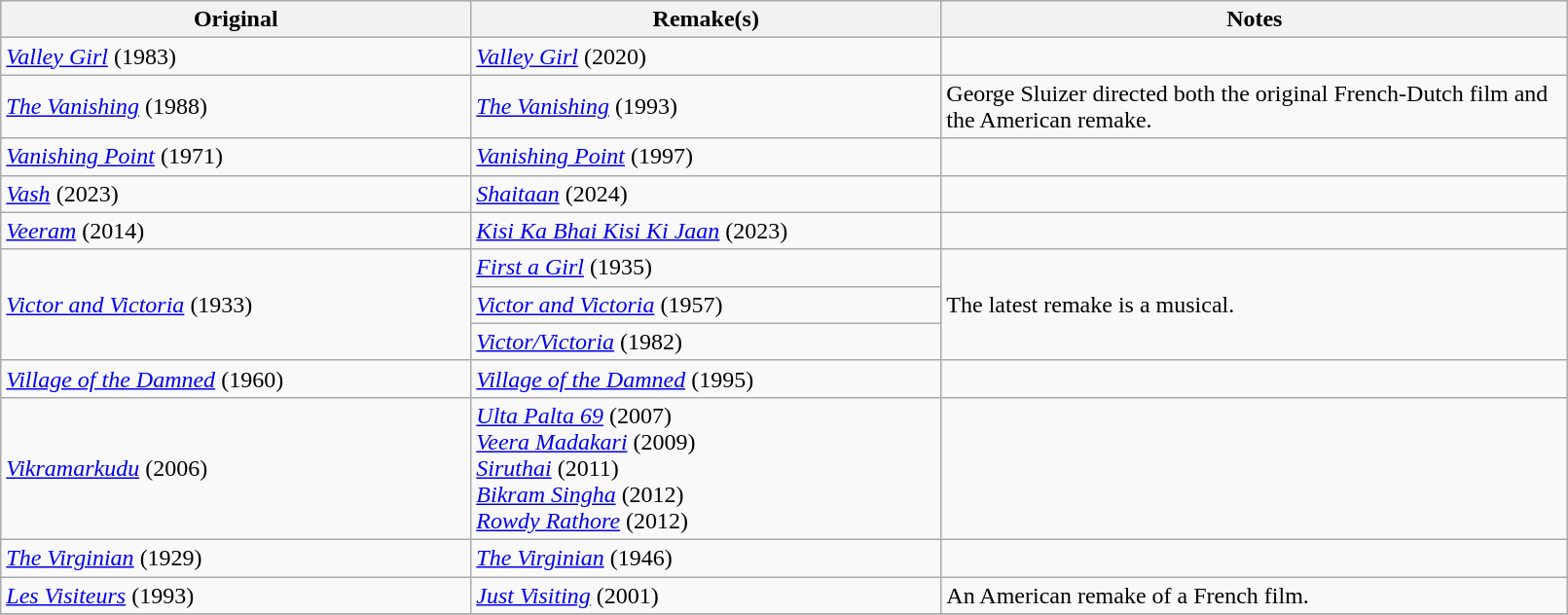<table class="wikitable" style="width:85%">
<tr>
<th style="width:30%">Original</th>
<th style="width:30%">Remake(s)</th>
<th>Notes</th>
</tr>
<tr>
<td><em><a href='#'>Valley Girl</a></em> (1983)</td>
<td><em><a href='#'>Valley Girl</a></em> (2020)</td>
<td></td>
</tr>
<tr>
<td><em><a href='#'>The Vanishing</a></em> (1988)</td>
<td><em><a href='#'>The Vanishing</a></em> (1993)</td>
<td>George Sluizer directed both the original French-Dutch film and the American remake.</td>
</tr>
<tr>
<td><em><a href='#'>Vanishing Point</a></em> (1971)</td>
<td><em><a href='#'>Vanishing Point</a></em> (1997)</td>
<td></td>
</tr>
<tr>
<td><a href='#'><em>Vash</em></a> (2023)</td>
<td><a href='#'><em>Shaitaan</em></a> (2024)</td>
<td></td>
</tr>
<tr>
<td><a href='#'><em>Veeram</em></a> (2014)</td>
<td><em><a href='#'>Kisi Ka Bhai Kisi Ki Jaan</a></em> (2023)</td>
<td></td>
</tr>
<tr>
<td rowspan="3"><em><a href='#'>Victor and Victoria</a></em> (1933)</td>
<td><em><a href='#'>First a Girl</a></em> (1935)</td>
<td rowspan="3">The latest remake is a musical.</td>
</tr>
<tr>
<td><em><a href='#'>Victor and Victoria</a></em> (1957)</td>
</tr>
<tr>
<td><em><a href='#'>Victor/Victoria</a></em> (1982)</td>
</tr>
<tr>
<td><em><a href='#'>Village of the Damned</a></em> (1960)</td>
<td><em><a href='#'>Village of the Damned</a></em> (1995)</td>
<td></td>
</tr>
<tr>
<td><em><a href='#'>Vikramarkudu</a></em> (2006)</td>
<td><em><a href='#'>Ulta Palta 69</a></em> (2007) <br> <em><a href='#'>Veera Madakari</a></em> (2009) <br> <em><a href='#'>Siruthai</a></em> (2011) <br> <em><a href='#'>Bikram Singha</a></em> (2012)<br><em><a href='#'>Rowdy Rathore</a></em> (2012)</td>
<td></td>
</tr>
<tr>
<td><em><a href='#'>The Virginian</a></em> (1929)</td>
<td><em><a href='#'>The Virginian</a></em> (1946)</td>
<td></td>
</tr>
<tr>
<td><em><a href='#'>Les Visiteurs</a></em> (1993)</td>
<td><em><a href='#'>Just Visiting</a></em> (2001)</td>
<td>An American remake of a French film.</td>
</tr>
<tr>
</tr>
</table>
